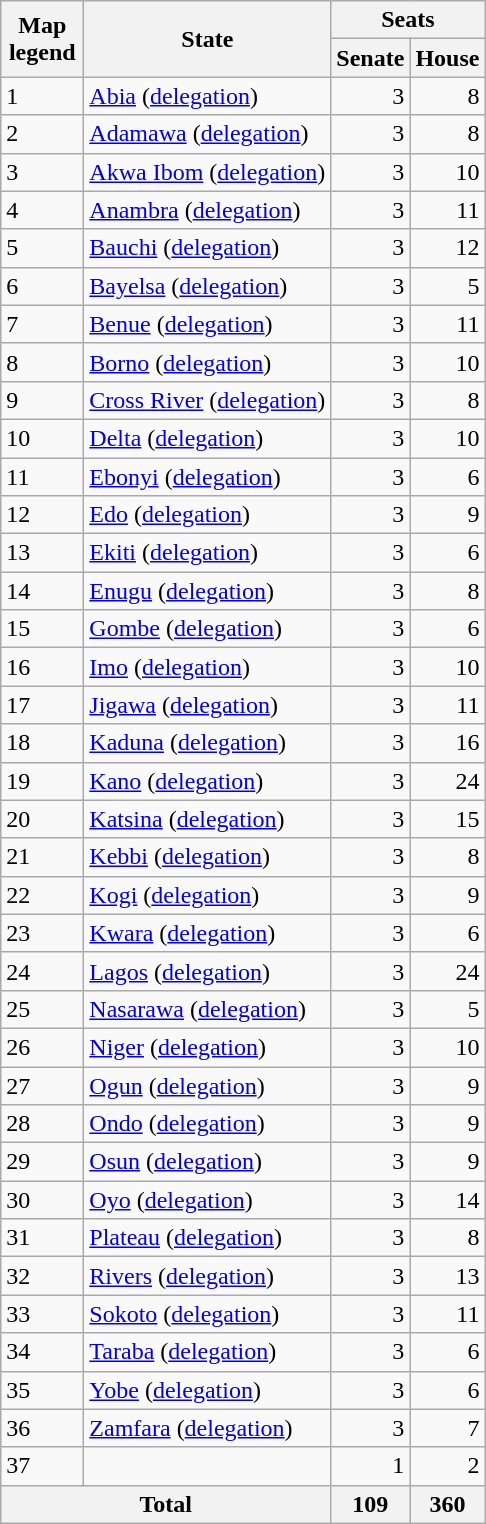<table class="wikitable sortable">
<tr>
<th rowspan=2 style="max-width:3em;">Map legend</th>
<th rowspan=2>State</th>
<th colspan=2>Seats</th>
</tr>
<tr>
<th style="max-width:6em;">Senate</th>
<th style="max-width:6em;">House</th>
</tr>
<tr>
<td>1</td>
<td><a href='#'>Abia</a> (<a href='#'>delegation</a>)</td>
<td style="text-align:right;">3</td>
<td style="text-align:right;">8</td>
</tr>
<tr>
<td>2</td>
<td><a href='#'>Adamawa</a> (<a href='#'>delegation</a>)</td>
<td style="text-align:right;">3</td>
<td style="text-align:right;">8</td>
</tr>
<tr>
<td>3</td>
<td><a href='#'>Akwa Ibom</a> (<a href='#'>delegation</a>)</td>
<td style="text-align:right;">3</td>
<td style="text-align:right;">10</td>
</tr>
<tr>
<td>4</td>
<td><a href='#'>Anambra</a> (<a href='#'>delegation</a>)</td>
<td style="text-align:right;">3</td>
<td style="text-align:right;">11</td>
</tr>
<tr>
<td>5</td>
<td><a href='#'>Bauchi</a> (<a href='#'>delegation</a>)</td>
<td style="text-align:right;">3</td>
<td style="text-align:right;">12</td>
</tr>
<tr>
<td>6</td>
<td><a href='#'>Bayelsa</a> (<a href='#'>delegation</a>)</td>
<td style="text-align:right;">3</td>
<td style="text-align:right;">5</td>
</tr>
<tr>
<td>7</td>
<td><a href='#'>Benue</a> (<a href='#'>delegation</a>)</td>
<td style="text-align:right;">3</td>
<td style="text-align:right;">11</td>
</tr>
<tr>
<td>8</td>
<td><a href='#'>Borno</a> (<a href='#'>delegation</a>)</td>
<td style="text-align:right;">3</td>
<td style="text-align:right;">10</td>
</tr>
<tr>
<td>9</td>
<td><a href='#'>Cross River</a> (<a href='#'>delegation</a>)</td>
<td style="text-align:right;">3</td>
<td style="text-align:right;">8</td>
</tr>
<tr>
<td>10</td>
<td><a href='#'>Delta</a> (<a href='#'>delegation</a>)</td>
<td style="text-align:right;">3</td>
<td style="text-align:right;">10</td>
</tr>
<tr>
<td>11</td>
<td><a href='#'>Ebonyi</a> (<a href='#'>delegation</a>)</td>
<td style="text-align:right;">3</td>
<td style="text-align:right;">6</td>
</tr>
<tr>
<td>12</td>
<td><a href='#'>Edo</a> (<a href='#'>delegation</a>)</td>
<td style="text-align:right;">3</td>
<td style="text-align:right;">9</td>
</tr>
<tr>
<td>13</td>
<td><a href='#'>Ekiti</a> (<a href='#'>delegation</a>)</td>
<td style="text-align:right;">3</td>
<td style="text-align:right;">6</td>
</tr>
<tr>
<td>14</td>
<td><a href='#'>Enugu</a> (<a href='#'>delegation</a>)</td>
<td style="text-align:right;">3</td>
<td style="text-align:right;">8</td>
</tr>
<tr>
<td>15</td>
<td><a href='#'>Gombe</a> (<a href='#'>delegation</a>)</td>
<td style="text-align:right;">3</td>
<td style="text-align:right;">6</td>
</tr>
<tr>
<td>16</td>
<td><a href='#'>Imo</a> (<a href='#'>delegation</a>)</td>
<td style="text-align:right;">3</td>
<td style="text-align:right;">10</td>
</tr>
<tr>
<td>17</td>
<td><a href='#'>Jigawa</a> (<a href='#'>delegation</a>)</td>
<td style="text-align:right;">3</td>
<td style="text-align:right;">11</td>
</tr>
<tr>
<td>18</td>
<td><a href='#'>Kaduna</a> (<a href='#'>delegation</a>)</td>
<td style="text-align:right;">3</td>
<td style="text-align:right;">16</td>
</tr>
<tr>
<td>19</td>
<td><a href='#'>Kano</a> (<a href='#'>delegation</a>)</td>
<td style="text-align:right;">3</td>
<td style="text-align:right;">24</td>
</tr>
<tr>
<td>20</td>
<td><a href='#'>Katsina</a> (<a href='#'>delegation</a>)</td>
<td style="text-align:right;">3</td>
<td style="text-align:right;">15</td>
</tr>
<tr>
<td>21</td>
<td><a href='#'>Kebbi</a> (<a href='#'>delegation</a>)</td>
<td style="text-align:right;">3</td>
<td style="text-align:right;">8</td>
</tr>
<tr>
<td>22</td>
<td><a href='#'>Kogi</a> (<a href='#'>delegation</a>)</td>
<td style="text-align:right;">3</td>
<td style="text-align:right;">9</td>
</tr>
<tr>
<td>23</td>
<td><a href='#'>Kwara</a> (<a href='#'>delegation</a>)</td>
<td style="text-align:right;">3</td>
<td style="text-align:right;">6</td>
</tr>
<tr>
<td>24</td>
<td><a href='#'>Lagos</a> (<a href='#'>delegation</a>)</td>
<td style="text-align:right;">3</td>
<td style="text-align:right;">24</td>
</tr>
<tr>
<td>25</td>
<td><a href='#'>Nasarawa</a> (<a href='#'>delegation</a>)</td>
<td style="text-align:right;">3</td>
<td style="text-align:right;">5</td>
</tr>
<tr>
<td>26</td>
<td><a href='#'>Niger</a> (<a href='#'>delegation</a>)</td>
<td style="text-align:right;">3</td>
<td style="text-align:right;">10</td>
</tr>
<tr>
<td>27</td>
<td><a href='#'>Ogun</a> (<a href='#'>delegation</a>)</td>
<td style="text-align:right;">3</td>
<td style="text-align:right;">9</td>
</tr>
<tr>
<td>28</td>
<td><a href='#'>Ondo</a> (<a href='#'>delegation</a>)</td>
<td style="text-align:right;">3</td>
<td style="text-align:right;">9</td>
</tr>
<tr>
<td>29</td>
<td><a href='#'>Osun</a> (<a href='#'>delegation</a>)</td>
<td style="text-align:right;">3</td>
<td style="text-align:right;">9</td>
</tr>
<tr>
<td>30</td>
<td><a href='#'>Oyo</a> (<a href='#'>delegation</a>)</td>
<td style="text-align:right;">3</td>
<td style="text-align:right;">14</td>
</tr>
<tr>
<td>31</td>
<td><a href='#'>Plateau</a> (<a href='#'>delegation</a>)</td>
<td style="text-align:right;">3</td>
<td style="text-align:right;">8</td>
</tr>
<tr>
<td>32</td>
<td><a href='#'>Rivers</a> (<a href='#'>delegation</a>)</td>
<td style="text-align:right;">3</td>
<td style="text-align:right;">13</td>
</tr>
<tr>
<td>33</td>
<td><a href='#'>Sokoto</a> (<a href='#'>delegation</a>)</td>
<td style="text-align:right;">3</td>
<td style="text-align:right;">11</td>
</tr>
<tr>
<td>34</td>
<td><a href='#'>Taraba</a> (<a href='#'>delegation</a>)</td>
<td style="text-align:right;">3</td>
<td style="text-align:right;">6</td>
</tr>
<tr>
<td>35</td>
<td><a href='#'>Yobe</a> (<a href='#'>delegation</a>)</td>
<td style="text-align:right;">3</td>
<td style="text-align:right;">6</td>
</tr>
<tr>
<td>36</td>
<td><a href='#'>Zamfara</a> (<a href='#'>delegation</a>)</td>
<td style="text-align:right;">3</td>
<td style="text-align:right;">7</td>
</tr>
<tr>
<td>37</td>
<td></td>
<td style="text-align:right;">1</td>
<td style="text-align:right;">2</td>
</tr>
<tr class="sortbottom">
<th colspan=2>Total</th>
<th>109</th>
<th>360</th>
</tr>
</table>
